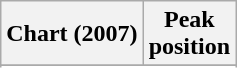<table class="wikitable sortable plainrowheaders" style="text-align:center">
<tr>
<th scope="col">Chart (2007)</th>
<th scope="col">Peak<br>position</th>
</tr>
<tr>
</tr>
<tr>
</tr>
<tr>
</tr>
<tr>
</tr>
</table>
